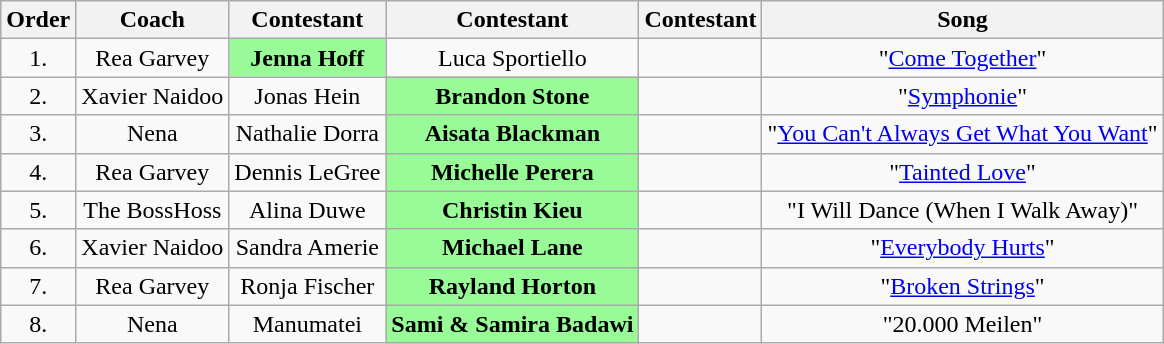<table class="wikitable sortable" style="text-align: center; width: auto;">
<tr class="hintergrundfarbe5">
<th>Order</th>
<th>Coach</th>
<th>Contestant</th>
<th>Contestant</th>
<th>Contestant</th>
<th>Song</th>
</tr>
<tr>
<td>1.</td>
<td>Rea Garvey</td>
<th style="background:palegreen">Jenna Hoff</th>
<td>Luca Sportiello</td>
<td></td>
<td>"<a href='#'>Come Together</a>"</td>
</tr>
<tr>
<td>2.</td>
<td>Xavier Naidoo</td>
<td>Jonas Hein</td>
<th style="background:palegreen">Brandon Stone</th>
<td></td>
<td>"<a href='#'>Symphonie</a>"</td>
</tr>
<tr>
<td>3.</td>
<td>Nena</td>
<td>Nathalie Dorra</td>
<th style="background:palegreen">Aisata Blackman</th>
<td></td>
<td>"<a href='#'>You Can't Always Get What You Want</a>"</td>
</tr>
<tr>
<td>4.</td>
<td>Rea Garvey</td>
<td>Dennis LeGree</td>
<th style="background:palegreen">Michelle Perera</th>
<td></td>
<td>"<a href='#'>Tainted Love</a>"</td>
</tr>
<tr>
<td>5.</td>
<td>The BossHoss</td>
<td>Alina Duwe</td>
<th style="background:palegreen">Christin Kieu</th>
<td></td>
<td>"I Will Dance (When I Walk Away)"</td>
</tr>
<tr>
<td>6.</td>
<td>Xavier Naidoo</td>
<td>Sandra Amerie</td>
<th style="background:palegreen">Michael Lane</th>
<td></td>
<td>"<a href='#'>Everybody Hurts</a>"</td>
</tr>
<tr>
<td>7.</td>
<td>Rea Garvey</td>
<td>Ronja Fischer</td>
<th style="background:palegreen">Rayland Horton</th>
<td></td>
<td>"<a href='#'>Broken Strings</a>"</td>
</tr>
<tr>
<td>8.</td>
<td>Nena</td>
<td>Manumatei</td>
<th style="background:palegreen">Sami & Samira Badawi</th>
<td></td>
<td>"20.000 Meilen"</td>
</tr>
</table>
